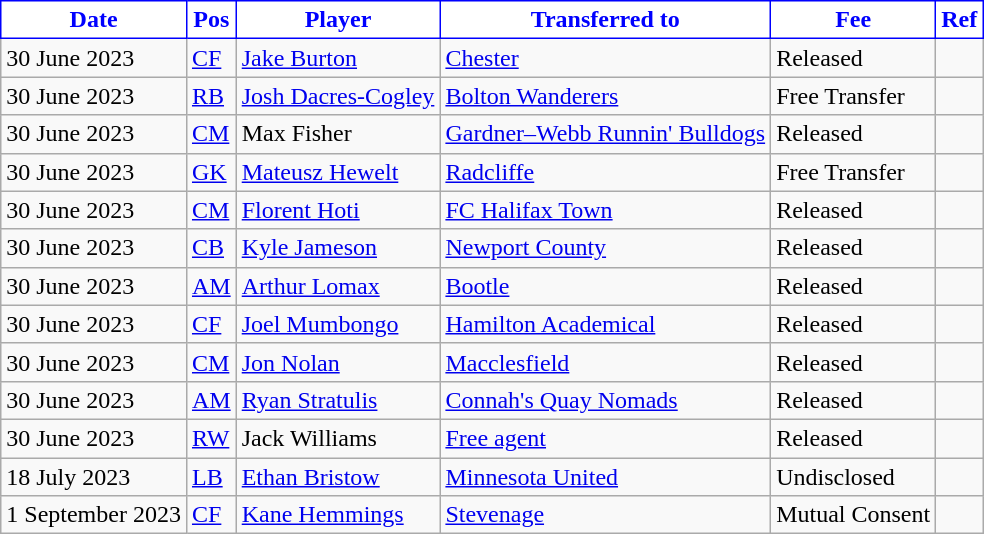<table class="wikitable plainrowheaders sortable">
<tr>
<th style="background:white; color:blue; border: 1px solid blue;">Date</th>
<th style="background:white; color:blue; border: 1px solid blue;">Pos</th>
<th style="background:white; color:blue; border: 1px solid blue;">Player</th>
<th style="background:white; color:blue; border: 1px solid blue;">Transferred to</th>
<th style="background:white; color:blue; border: 1px solid blue;">Fee</th>
<th style="background:white; color:blue; border: 1px solid blue;">Ref</th>
</tr>
<tr>
<td>30 June 2023</td>
<td><a href='#'>CF</a></td>
<td> <a href='#'>Jake Burton</a></td>
<td> <a href='#'>Chester</a></td>
<td>Released</td>
<td></td>
</tr>
<tr>
<td>30 June 2023</td>
<td><a href='#'>RB</a></td>
<td> <a href='#'>Josh Dacres-Cogley</a></td>
<td> <a href='#'>Bolton Wanderers</a></td>
<td>Free Transfer</td>
<td></td>
</tr>
<tr>
<td>30 June 2023</td>
<td><a href='#'>CM</a></td>
<td> Max Fisher</td>
<td> <a href='#'>Gardner–Webb Runnin' Bulldogs</a></td>
<td>Released</td>
<td></td>
</tr>
<tr>
<td>30 June 2023</td>
<td><a href='#'>GK</a></td>
<td> <a href='#'>Mateusz Hewelt</a></td>
<td> <a href='#'>Radcliffe</a></td>
<td>Free Transfer</td>
<td></td>
</tr>
<tr>
<td>30 June 2023</td>
<td><a href='#'>CM</a></td>
<td> <a href='#'>Florent Hoti</a></td>
<td> <a href='#'>FC Halifax Town</a></td>
<td>Released</td>
<td></td>
</tr>
<tr>
<td>30 June 2023</td>
<td><a href='#'>CB</a></td>
<td> <a href='#'>Kyle Jameson</a></td>
<td> <a href='#'>Newport County</a></td>
<td>Released</td>
<td></td>
</tr>
<tr>
<td>30 June 2023</td>
<td><a href='#'>AM</a></td>
<td> <a href='#'>Arthur Lomax</a></td>
<td> <a href='#'>Bootle</a></td>
<td>Released</td>
<td></td>
</tr>
<tr>
<td>30 June 2023</td>
<td><a href='#'>CF</a></td>
<td> <a href='#'>Joel Mumbongo</a></td>
<td> <a href='#'>Hamilton Academical</a></td>
<td>Released</td>
<td></td>
</tr>
<tr>
<td>30 June 2023</td>
<td><a href='#'>CM</a></td>
<td> <a href='#'>Jon Nolan</a></td>
<td> <a href='#'>Macclesfield</a></td>
<td>Released</td>
<td></td>
</tr>
<tr>
<td>30 June 2023</td>
<td><a href='#'>AM</a></td>
<td> <a href='#'>Ryan Stratulis</a></td>
<td> <a href='#'>Connah's Quay Nomads</a></td>
<td>Released</td>
<td></td>
</tr>
<tr>
<td>30 June 2023</td>
<td><a href='#'>RW</a></td>
<td> Jack Williams</td>
<td> <a href='#'>Free agent</a></td>
<td>Released</td>
<td></td>
</tr>
<tr>
<td>18 July 2023</td>
<td><a href='#'>LB</a></td>
<td> <a href='#'>Ethan Bristow</a></td>
<td> <a href='#'>Minnesota United</a></td>
<td>Undisclosed</td>
<td></td>
</tr>
<tr>
<td>1 September 2023</td>
<td><a href='#'>CF</a></td>
<td> <a href='#'>Kane Hemmings</a></td>
<td> <a href='#'>Stevenage</a></td>
<td>Mutual Consent</td>
<td></td>
</tr>
</table>
